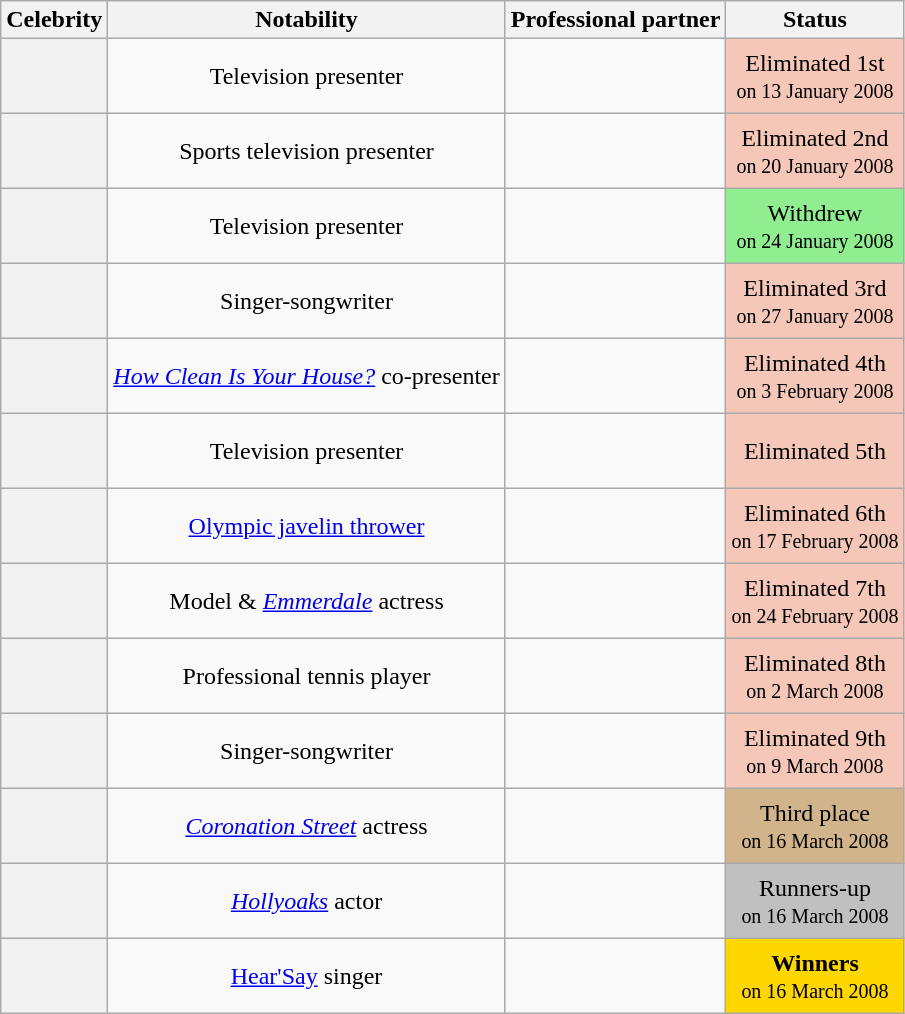<table class="wikitable sortable" style="text-align:center;">
<tr>
<th scope="col">Celebrity</th>
<th scope="col" class="unsortable">Notability</th>
<th scope="col">Professional partner</th>
<th scope="col">Status</th>
</tr>
<tr style="height:50px">
<th scope="row"></th>
<td>Television presenter</td>
<td></td>
<td bgcolor="f4c7b8">Eliminated 1st<br><small>on 13 January 2008</small></td>
</tr>
<tr style="height:50px">
<th scope="row"></th>
<td>Sports television presenter</td>
<td></td>
<td bgcolor="f4c7b8">Eliminated 2nd<br><small>on 20 January 2008</small></td>
</tr>
<tr style="height:50px">
<th scope="row"></th>
<td>Television presenter</td>
<td></td>
<td bgcolor="lightgreen">Withdrew<br><small>on 24 January 2008</small></td>
</tr>
<tr style="height:50px">
<th scope="row"></th>
<td>Singer-songwriter</td>
<td></td>
<td bgcolor="f4c7b8">Eliminated 3rd<br><small>on 27 January 2008</small></td>
</tr>
<tr style="height:50px">
<th scope="row"></th>
<td><em><a href='#'>How Clean Is Your House?</a></em> co-presenter</td>
<td></td>
<td bgcolor="f4c7b8">Eliminated 4th<br><small>on 3 February 2008</small></td>
</tr>
<tr style="height:50px">
<th scope="row"></th>
<td>Television presenter</td>
<td></td>
<td bgcolor="f4c7b8">Eliminated 5th<br><small></small></td>
</tr>
<tr style="height:50px">
<th scope="row"></th>
<td><a href='#'>Olympic javelin thrower</a></td>
<td></td>
<td bgcolor="f4c7b8">Eliminated 6th<br><small>on 17 February 2008</small></td>
</tr>
<tr style="height:50px">
<th scope="row"></th>
<td>Model & <em><a href='#'>Emmerdale</a></em> actress</td>
<td></td>
<td bgcolor="f4c7b8">Eliminated 7th<br><small>on 24 February 2008</small></td>
</tr>
<tr style="height:50px">
<th scope="row"></th>
<td>Professional tennis player</td>
<td></td>
<td bgcolor="f4c7b8">Eliminated 8th<br><small>on 2 March 2008</small></td>
</tr>
<tr style="height:50px">
<th scope="row"></th>
<td>Singer-songwriter</td>
<td></td>
<td bgcolor="f4c7b8">Eliminated 9th<br><small>on 9 March 2008</small></td>
</tr>
<tr style="height:50px">
<th scope="row"></th>
<td><em><a href='#'>Coronation Street</a></em> actress</td>
<td></td>
<td bgcolor="tan">Third place<br><small>on 16 March 2008</small></td>
</tr>
<tr style="height:50px">
<th scope="row"></th>
<td><em><a href='#'>Hollyoaks</a></em> actor</td>
<td></td>
<td bgcolor="silver">Runners-up<br><small>on 16 March 2008</small></td>
</tr>
<tr style="height:50px">
<th scope="row"></th>
<td><a href='#'>Hear'Say</a> singer</td>
<td></td>
<td bgcolor="gold"><strong>Winners</strong><br><small>on 16 March 2008</small></td>
</tr>
</table>
